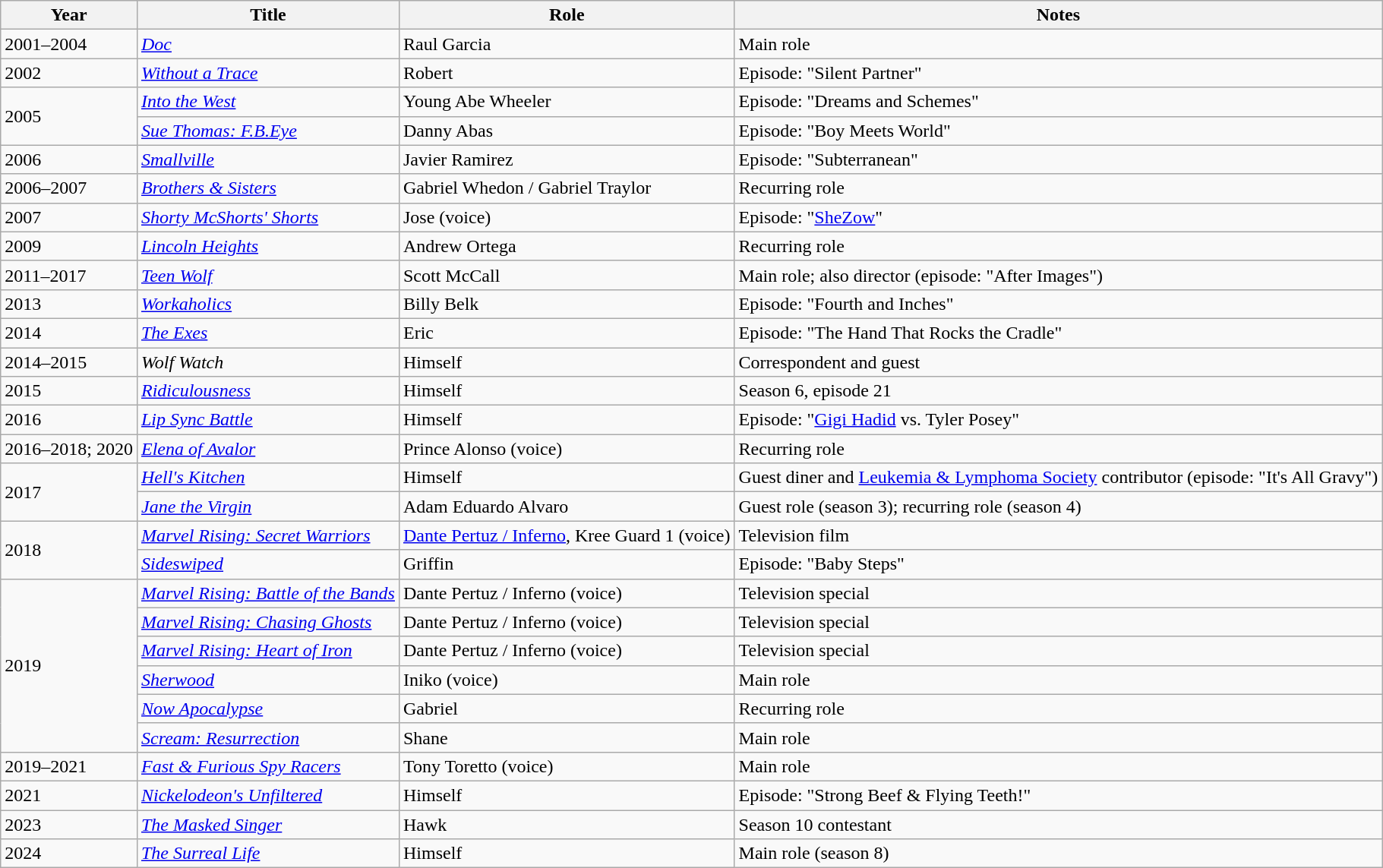<table class="wikitable sortable">
<tr>
<th>Year</th>
<th>Title</th>
<th>Role</th>
<th class="unsortable">Notes</th>
</tr>
<tr>
<td>2001–2004</td>
<td><em><a href='#'>Doc</a></em></td>
<td>Raul Garcia</td>
<td>Main role</td>
</tr>
<tr>
<td>2002</td>
<td><em><a href='#'>Without a Trace</a></em></td>
<td>Robert</td>
<td>Episode: "Silent Partner"</td>
</tr>
<tr>
<td rowspan="2">2005</td>
<td><em><a href='#'>Into the West</a></em></td>
<td>Young Abe Wheeler</td>
<td>Episode: "Dreams and Schemes"</td>
</tr>
<tr>
<td><em><a href='#'>Sue Thomas: F.B.Eye</a></em></td>
<td>Danny Abas</td>
<td>Episode: "Boy Meets World"</td>
</tr>
<tr>
<td>2006</td>
<td><em><a href='#'>Smallville</a></em></td>
<td>Javier Ramirez</td>
<td>Episode: "Subterranean"</td>
</tr>
<tr>
<td>2006–2007</td>
<td><em><a href='#'>Brothers & Sisters</a></em></td>
<td>Gabriel Whedon / Gabriel Traylor</td>
<td>Recurring role</td>
</tr>
<tr>
<td>2007</td>
<td><em><a href='#'>Shorty McShorts' Shorts</a></em></td>
<td>Jose (voice)</td>
<td>Episode: "<a href='#'>SheZow</a>"</td>
</tr>
<tr>
<td>2009</td>
<td><em><a href='#'>Lincoln Heights</a></em></td>
<td>Andrew Ortega</td>
<td>Recurring role</td>
</tr>
<tr>
<td>2011–2017</td>
<td><em><a href='#'>Teen Wolf</a></em></td>
<td>Scott McCall</td>
<td>Main role; also director (episode: "After Images")</td>
</tr>
<tr>
<td>2013</td>
<td><em><a href='#'>Workaholics</a></em></td>
<td>Billy Belk</td>
<td>Episode: "Fourth and Inches"</td>
</tr>
<tr>
<td>2014</td>
<td data-sort-value="Exes, The"><em><a href='#'>The Exes</a></em></td>
<td>Eric</td>
<td>Episode: "The Hand That Rocks the Cradle"</td>
</tr>
<tr>
<td>2014–2015</td>
<td><em>Wolf Watch</em></td>
<td>Himself</td>
<td>Correspondent and guest</td>
</tr>
<tr>
<td>2015</td>
<td><em><a href='#'>Ridiculousness</a></em></td>
<td>Himself</td>
<td>Season 6, episode 21</td>
</tr>
<tr>
<td>2016</td>
<td><em><a href='#'>Lip Sync Battle</a></em></td>
<td>Himself</td>
<td>Episode: "<a href='#'>Gigi Hadid</a> vs. Tyler Posey"</td>
</tr>
<tr>
<td>2016–2018; 2020</td>
<td><em><a href='#'>Elena of Avalor</a></em></td>
<td>Prince Alonso (voice)</td>
<td>Recurring role</td>
</tr>
<tr>
<td rowspan="2">2017</td>
<td><em><a href='#'>Hell's Kitchen</a></em></td>
<td>Himself</td>
<td>Guest diner and <a href='#'>Leukemia & Lymphoma Society</a> contributor (episode: "It's All Gravy")</td>
</tr>
<tr>
<td><em><a href='#'>Jane the Virgin</a></em></td>
<td>Adam Eduardo Alvaro</td>
<td>Guest role (season 3); recurring role (season 4)</td>
</tr>
<tr>
<td rowspan="2">2018</td>
<td><em><a href='#'>Marvel Rising: Secret Warriors</a></em></td>
<td><a href='#'>Dante Pertuz / Inferno</a>, Kree Guard 1 (voice)</td>
<td>Television film</td>
</tr>
<tr>
<td><em><a href='#'>Sideswiped</a></em></td>
<td>Griffin</td>
<td>Episode: "Baby Steps"</td>
</tr>
<tr>
<td rowspan="6">2019</td>
<td><em><a href='#'>Marvel Rising: Battle of the Bands</a></em></td>
<td>Dante Pertuz / Inferno (voice)</td>
<td>Television special</td>
</tr>
<tr>
<td><em><a href='#'>Marvel Rising: Chasing Ghosts</a></em></td>
<td>Dante Pertuz / Inferno (voice)</td>
<td>Television special</td>
</tr>
<tr>
<td><em><a href='#'>Marvel Rising: Heart of Iron</a></em></td>
<td>Dante Pertuz / Inferno (voice)</td>
<td>Television special</td>
</tr>
<tr>
<td><em><a href='#'>Sherwood</a></em></td>
<td>Iniko (voice)</td>
<td>Main role</td>
</tr>
<tr>
<td><em><a href='#'>Now Apocalypse</a></em></td>
<td>Gabriel</td>
<td>Recurring role</td>
</tr>
<tr>
<td><em><a href='#'>Scream: Resurrection</a></em></td>
<td>Shane</td>
<td>Main role</td>
</tr>
<tr>
<td>2019–2021</td>
<td><em><a href='#'>Fast & Furious Spy Racers</a></em></td>
<td>Tony Toretto (voice)</td>
<td>Main role</td>
</tr>
<tr>
<td>2021</td>
<td><em><a href='#'>Nickelodeon's Unfiltered</a></em></td>
<td>Himself</td>
<td>Episode: "Strong Beef & Flying Teeth!"</td>
</tr>
<tr>
<td>2023</td>
<td data-sort-value="Masked Singer, The"><em><a href='#'>The Masked Singer</a></em></td>
<td>Hawk</td>
<td>Season 10 contestant</td>
</tr>
<tr>
<td>2024</td>
<td data-sort-value="Surreal Life, The"><em><a href='#'>The Surreal Life</a></em></td>
<td>Himself</td>
<td>Main role (season 8)</td>
</tr>
</table>
